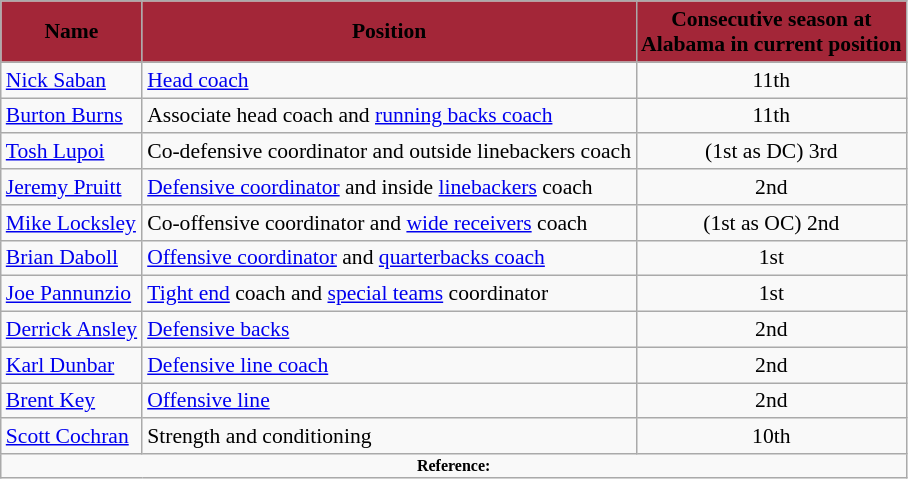<table class="wikitable" style="font-size:90%;">
<tr>
<th style="background:#A32638;"><span>Name</span></th>
<th style="background:#A32638;"><span>Position</span></th>
<th style="background:#A32638;"><span>Consecutive season at<br>Alabama in current position</span></th>
</tr>
<tr>
<td><a href='#'>Nick Saban</a></td>
<td><a href='#'>Head coach</a></td>
<td align=center>11th</td>
</tr>
<tr>
<td><a href='#'>Burton Burns</a></td>
<td>Associate head coach and <a href='#'>running backs coach</a></td>
<td align=center>11th</td>
</tr>
<tr>
<td><a href='#'>Tosh Lupoi</a></td>
<td>Co-defensive coordinator and outside linebackers coach</td>
<td align=center>(1st as DC) 3rd</td>
</tr>
<tr>
<td><a href='#'>Jeremy Pruitt</a></td>
<td><a href='#'>Defensive coordinator</a> and inside <a href='#'>linebackers</a> coach</td>
<td align=center>2nd</td>
</tr>
<tr>
<td><a href='#'>Mike Locksley</a></td>
<td>Co-offensive coordinator and <a href='#'>wide receivers</a> coach</td>
<td align=center>(1st as OC) 2nd</td>
</tr>
<tr>
<td><a href='#'>Brian Daboll</a></td>
<td><a href='#'>Offensive coordinator</a> and <a href='#'>quarterbacks coach</a></td>
<td align=center>1st</td>
</tr>
<tr>
<td><a href='#'>Joe Pannunzio</a></td>
<td><a href='#'>Tight end</a> coach and <a href='#'>special teams</a> coordinator</td>
<td align=center>1st</td>
</tr>
<tr>
<td><a href='#'>Derrick Ansley</a></td>
<td><a href='#'>Defensive backs</a></td>
<td align=center>2nd</td>
</tr>
<tr>
<td><a href='#'>Karl Dunbar</a></td>
<td><a href='#'>Defensive line coach</a></td>
<td align=center>2nd</td>
</tr>
<tr>
<td><a href='#'>Brent Key</a></td>
<td><a href='#'>Offensive line</a></td>
<td align=center>2nd</td>
</tr>
<tr>
<td><a href='#'>Scott Cochran</a></td>
<td>Strength and conditioning</td>
<td align=center>10th</td>
</tr>
<tr>
<td colspan="4"  style="font-size:8pt; text-align:center;"><strong>Reference:</strong></td>
</tr>
</table>
